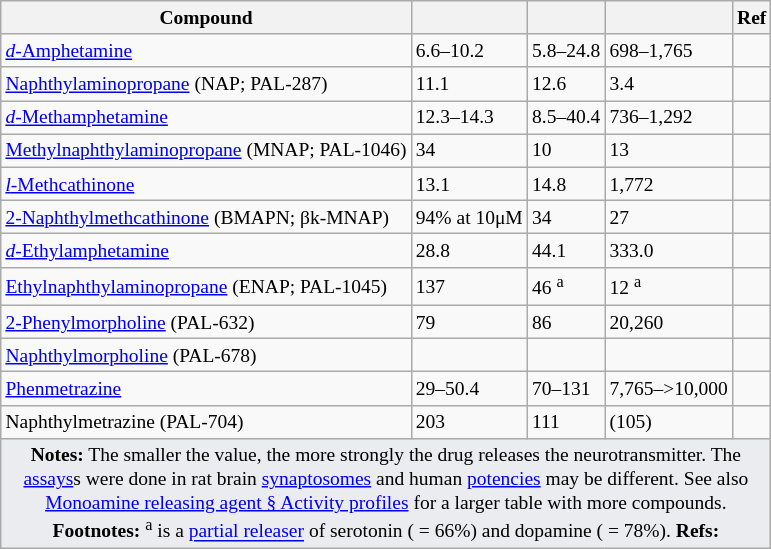<table class="wikitable" style="font-size:small;">
<tr>
<th>Compound</th>
<th data-sort-type="number"></th>
<th data-sort-type="number"></th>
<th data-sort-type="number"></th>
<th>Ref</th>
</tr>
<tr>
<td><a href='#'><em>d</em>-Amphetamine</a></td>
<td>6.6–10.2</td>
<td>5.8–24.8</td>
<td>698–1,765</td>
<td></td>
</tr>
<tr>
<td><a href='#'>Naphthylaminopropane</a> (NAP; PAL-287)</td>
<td>11.1</td>
<td>12.6</td>
<td>3.4</td>
<td></td>
</tr>
<tr>
<td><a href='#'><em>d</em>-Methamphetamine</a></td>
<td>12.3–14.3</td>
<td>8.5–40.4</td>
<td>736–1,292</td>
<td></td>
</tr>
<tr>
<td><a href='#'>Methylnaphthylaminopropane</a> (MNAP; PAL-1046)</td>
<td>34</td>
<td>10</td>
<td>13</td>
<td></td>
</tr>
<tr>
<td><a href='#'><em>l</em>-Methcathinone</a></td>
<td>13.1</td>
<td>14.8</td>
<td>1,772</td>
<td></td>
</tr>
<tr>
<td><a href='#'>2-Naphthylmethcathinone</a> (BMAPN; βk-MNAP)</td>
<td>94% at 10μM</td>
<td>34</td>
<td>27</td>
<td></td>
</tr>
<tr>
<td><a href='#'><em>d</em>-Ethylamphetamine</a></td>
<td>28.8</td>
<td>44.1</td>
<td>333.0</td>
<td></td>
</tr>
<tr>
<td><a href='#'>Ethylnaphthylaminopropane</a> (ENAP; PAL-1045)</td>
<td>137</td>
<td>46 <sup>a</sup></td>
<td>12 <sup>a</sup></td>
<td></td>
</tr>
<tr>
<td><a href='#'>2-Phenylmorpholine</a> (PAL-632)</td>
<td>79</td>
<td>86</td>
<td>20,260</td>
<td></td>
</tr>
<tr>
<td><a href='#'>Naphthylmorpholine</a> (PAL-678)</td>
<td></td>
<td></td>
<td></td>
<td></td>
</tr>
<tr>
<td><a href='#'>Phenmetrazine</a></td>
<td>29–50.4</td>
<td>70–131</td>
<td>7,765–>10,000</td>
<td></td>
</tr>
<tr>
<td>Naphthylmetrazine (PAL-704)</td>
<td>203</td>
<td>111</td>
<td> (105)</td>
<td></td>
</tr>
<tr>
<td colspan="5" style="width: 1px; background-color:#eaecf0; text-align: center;"><strong>Notes:</strong> The smaller the value, the more strongly the drug releases the neurotransmitter. The <a href='#'>assays</a>s were done in rat brain <a href='#'>synaptosomes</a> and human <a href='#'>potencies</a> may be different. See also <a href='#'>Monoamine releasing agent § Activity profiles</a> for a larger table with more compounds. <strong>Footnotes:</strong> <sup>a</sup>  is a <a href='#'>partial releaser</a> of serotonin ( = 66%) and dopamine ( = 78%). <strong>Refs:</strong> </td>
</tr>
</table>
